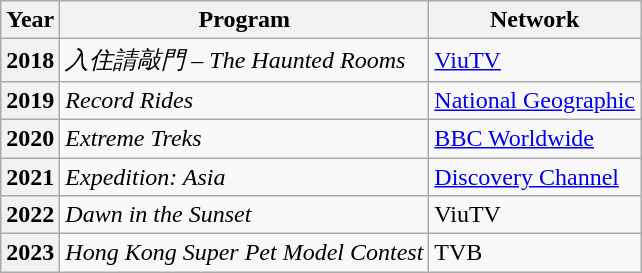<table class="wikitable plainrowheaders">
<tr>
<th>Year</th>
<th>Program</th>
<th>Network</th>
</tr>
<tr>
<th scope="row">2018</th>
<td><em>入住請敲門 – The Haunted Rooms</em></td>
<td><a href='#'>ViuTV</a></td>
</tr>
<tr>
<th scope="row">2019</th>
<td><em>Record Rides</em></td>
<td><a href='#'>National Geographic</a></td>
</tr>
<tr>
<th scope="row">2020</th>
<td><em>Extreme Treks</em></td>
<td><a href='#'>BBC Worldwide</a></td>
</tr>
<tr>
<th scope="row">2021</th>
<td><em>Expedition: Asia</em></td>
<td><a href='#'>Discovery Channel</a></td>
</tr>
<tr>
<th scope="row">2022</th>
<td><em>Dawn in the Sunset</em></td>
<td>ViuTV</td>
</tr>
<tr>
<th scope="row">2023</th>
<td><em>Hong Kong Super Pet Model Contest</em></td>
<td>TVB</td>
</tr>
</table>
